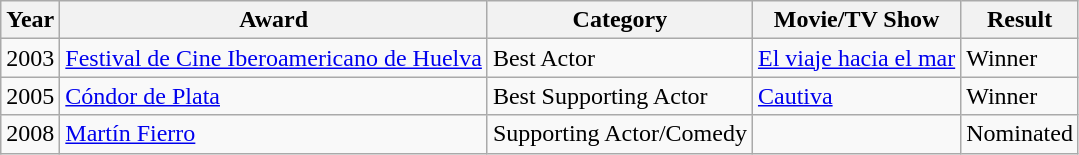<table class="wikitable">
<tr>
<th>Year</th>
<th>Award</th>
<th>Category</th>
<th>Movie/TV Show</th>
<th>Result</th>
</tr>
<tr>
<td>2003</td>
<td><a href='#'>Festival de Cine Iberoamericano de Huelva</a></td>
<td>Best Actor</td>
<td><a href='#'>El viaje hacia el mar</a></td>
<td>Winner</td>
</tr>
<tr>
<td>2005</td>
<td><a href='#'>Cóndor de Plata</a></td>
<td>Best Supporting Actor</td>
<td><a href='#'>Cautiva</a></td>
<td>Winner</td>
</tr>
<tr>
<td>2008</td>
<td><a href='#'>Martín Fierro</a></td>
<td>Supporting Actor/Comedy</td>
<td></td>
<td>Nominated</td>
</tr>
</table>
